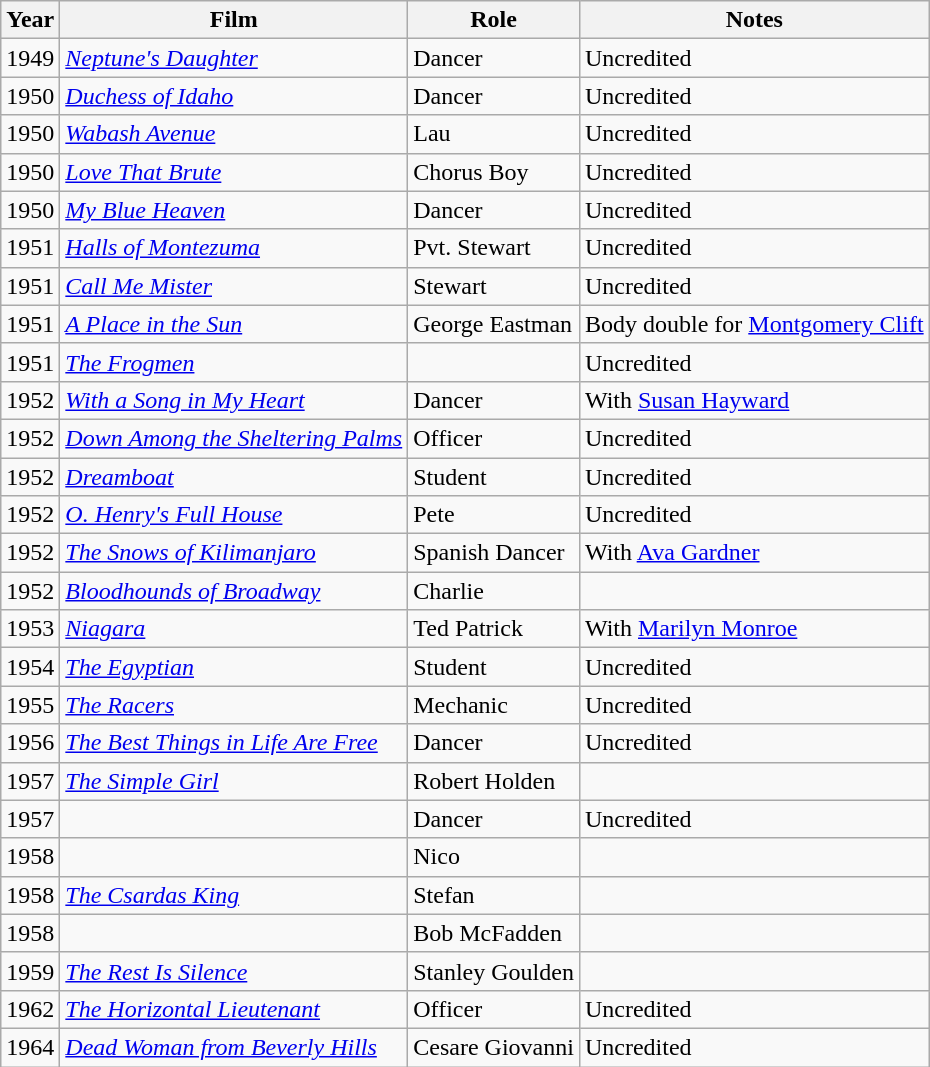<table class="wikitable">
<tr>
<th>Year</th>
<th>Film</th>
<th>Role</th>
<th>Notes</th>
</tr>
<tr>
<td>1949</td>
<td><em><a href='#'>Neptune's Daughter</a></em></td>
<td>Dancer</td>
<td>Uncredited</td>
</tr>
<tr>
<td>1950</td>
<td><em><a href='#'>Duchess of Idaho</a></em></td>
<td>Dancer</td>
<td>Uncredited</td>
</tr>
<tr>
<td>1950</td>
<td><em><a href='#'>Wabash Avenue</a></em></td>
<td>Lau</td>
<td>Uncredited</td>
</tr>
<tr>
<td>1950</td>
<td><em><a href='#'>Love That Brute</a></em></td>
<td>Chorus Boy</td>
<td>Uncredited</td>
</tr>
<tr>
<td>1950</td>
<td><em><a href='#'>My Blue Heaven</a></em></td>
<td>Dancer</td>
<td>Uncredited</td>
</tr>
<tr>
<td>1951</td>
<td><em><a href='#'>Halls of Montezuma</a></em></td>
<td>Pvt. Stewart</td>
<td>Uncredited</td>
</tr>
<tr>
<td>1951</td>
<td><em><a href='#'>Call Me Mister</a></em></td>
<td>Stewart</td>
<td>Uncredited</td>
</tr>
<tr>
<td>1951</td>
<td><em><a href='#'>A Place in the Sun</a></em></td>
<td>George Eastman</td>
<td>Body double for <a href='#'>Montgomery Clift</a></td>
</tr>
<tr>
<td>1951</td>
<td><em><a href='#'>The Frogmen</a></em></td>
<td></td>
<td>Uncredited</td>
</tr>
<tr>
<td>1952</td>
<td><em><a href='#'>With a Song in My Heart</a></em></td>
<td>Dancer</td>
<td>With <a href='#'>Susan Hayward</a></td>
</tr>
<tr>
<td>1952</td>
<td><em><a href='#'>Down Among the Sheltering Palms</a></em></td>
<td>Officer</td>
<td>Uncredited</td>
</tr>
<tr>
<td>1952</td>
<td><em><a href='#'>Dreamboat</a></em></td>
<td>Student</td>
<td>Uncredited</td>
</tr>
<tr>
<td>1952</td>
<td><em><a href='#'>O. Henry's Full House</a></em></td>
<td>Pete</td>
<td>Uncredited</td>
</tr>
<tr>
<td>1952</td>
<td><em><a href='#'>The Snows of Kilimanjaro</a></em></td>
<td>Spanish Dancer</td>
<td>With <a href='#'>Ava Gardner</a></td>
</tr>
<tr>
<td>1952</td>
<td><em><a href='#'>Bloodhounds of Broadway</a></em></td>
<td>Charlie</td>
<td></td>
</tr>
<tr>
<td>1953</td>
<td><em><a href='#'>Niagara</a></em></td>
<td>Ted Patrick</td>
<td>With <a href='#'>Marilyn Monroe</a></td>
</tr>
<tr>
<td>1954</td>
<td><em><a href='#'>The Egyptian</a></em></td>
<td>Student</td>
<td>Uncredited</td>
</tr>
<tr>
<td>1955</td>
<td><em><a href='#'>The Racers</a></em></td>
<td>Mechanic</td>
<td>Uncredited</td>
</tr>
<tr>
<td>1956</td>
<td><em><a href='#'>The Best Things in Life Are Free</a></em></td>
<td>Dancer</td>
<td>Uncredited</td>
</tr>
<tr>
<td>1957</td>
<td><em><a href='#'>The Simple Girl</a></em></td>
<td>Robert Holden</td>
<td></td>
</tr>
<tr>
<td>1957</td>
<td><em></em></td>
<td>Dancer</td>
<td>Uncredited</td>
</tr>
<tr>
<td>1958</td>
<td><em></em></td>
<td>Nico</td>
<td></td>
</tr>
<tr>
<td>1958</td>
<td><em><a href='#'>The Csardas King</a></em></td>
<td>Stefan</td>
<td></td>
</tr>
<tr>
<td>1958</td>
<td><em></em></td>
<td>Bob McFadden</td>
<td></td>
</tr>
<tr>
<td>1959</td>
<td><em><a href='#'>The Rest Is Silence</a></em></td>
<td>Stanley Goulden</td>
<td></td>
</tr>
<tr>
<td>1962</td>
<td><em><a href='#'>The Horizontal Lieutenant</a></em></td>
<td>Officer</td>
<td>Uncredited</td>
</tr>
<tr>
<td>1964</td>
<td><em><a href='#'>Dead Woman from Beverly Hills</a></em></td>
<td>Cesare Giovanni</td>
<td>Uncredited</td>
</tr>
</table>
